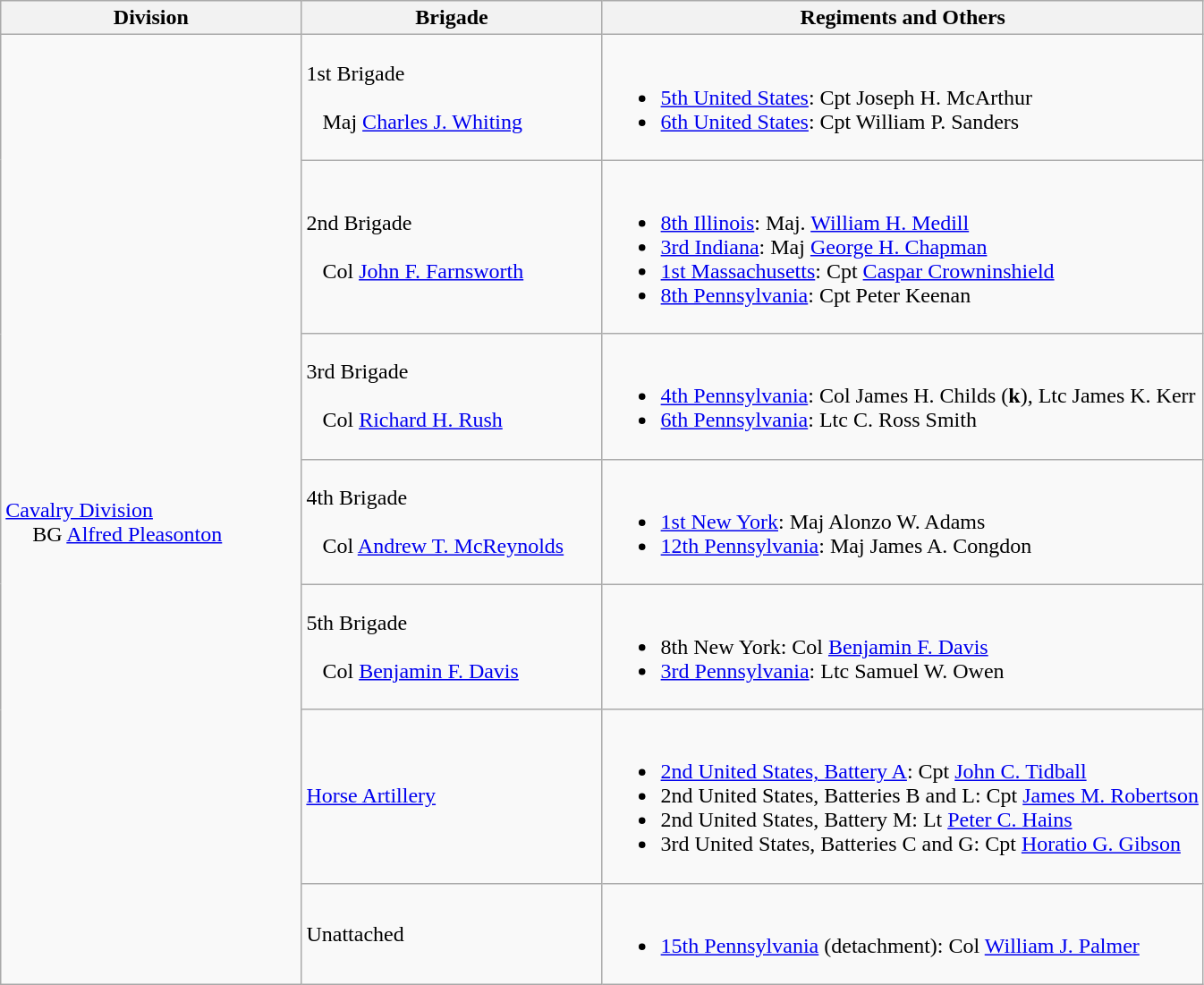<table class="wikitable">
<tr>
<th width=25%>Division</th>
<th width=25%>Brigade</th>
<th>Regiments and Others</th>
</tr>
<tr>
<td rowspan=7><br><a href='#'>Cavalry Division</a>
<br>    
BG <a href='#'>Alfred Pleasonton</a></td>
<td>1st Brigade<br><br>  
Maj <a href='#'>Charles J. Whiting</a></td>
<td><br><ul><li><a href='#'>5th United States</a>: Cpt Joseph H. McArthur</li><li><a href='#'>6th United States</a>: Cpt William P. Sanders</li></ul></td>
</tr>
<tr>
<td>2nd Brigade<br><br>  
Col <a href='#'>John F. Farnsworth</a></td>
<td><br><ul><li><a href='#'>8th Illinois</a>: Maj. <a href='#'>William H. Medill</a></li><li><a href='#'>3rd Indiana</a>: Maj <a href='#'>George H. Chapman</a></li><li><a href='#'>1st Massachusetts</a>: Cpt <a href='#'>Caspar Crowninshield</a></li><li><a href='#'>8th Pennsylvania</a>: Cpt Peter Keenan</li></ul></td>
</tr>
<tr>
<td>3rd Brigade<br><br>  
Col <a href='#'>Richard H. Rush</a></td>
<td><br><ul><li><a href='#'>4th Pennsylvania</a>: Col James H. Childs (<strong>k</strong>), Ltc James K. Kerr</li><li><a href='#'>6th Pennsylvania</a>: Ltc C. Ross Smith</li></ul></td>
</tr>
<tr>
<td>4th Brigade<br><br>  
Col <a href='#'>Andrew T. McReynolds</a></td>
<td><br><ul><li><a href='#'>1st New York</a>: Maj Alonzo W. Adams</li><li><a href='#'>12th Pennsylvania</a>: Maj James A. Congdon</li></ul></td>
</tr>
<tr>
<td>5th Brigade<br><br>  
Col <a href='#'>Benjamin F. Davis</a></td>
<td><br><ul><li>8th New York: Col <a href='#'>Benjamin F. Davis</a></li><li><a href='#'>3rd Pennsylvania</a>: Ltc Samuel W. Owen</li></ul></td>
</tr>
<tr>
<td><a href='#'>Horse Artillery</a></td>
<td><br><ul><li><a href='#'>2nd United States, Battery A</a>: Cpt <a href='#'>John C. Tidball</a></li><li>2nd United States, Batteries B and L: Cpt <a href='#'>James M. Robertson</a></li><li>2nd United States, Battery M: Lt <a href='#'>Peter C. Hains</a></li><li>3rd United States, Batteries C and G: Cpt <a href='#'>Horatio G. Gibson</a></li></ul></td>
</tr>
<tr>
<td>Unattached</td>
<td><br><ul><li><a href='#'>15th Pennsylvania</a> (detachment): Col <a href='#'>William J. Palmer</a></li></ul></td>
</tr>
</table>
